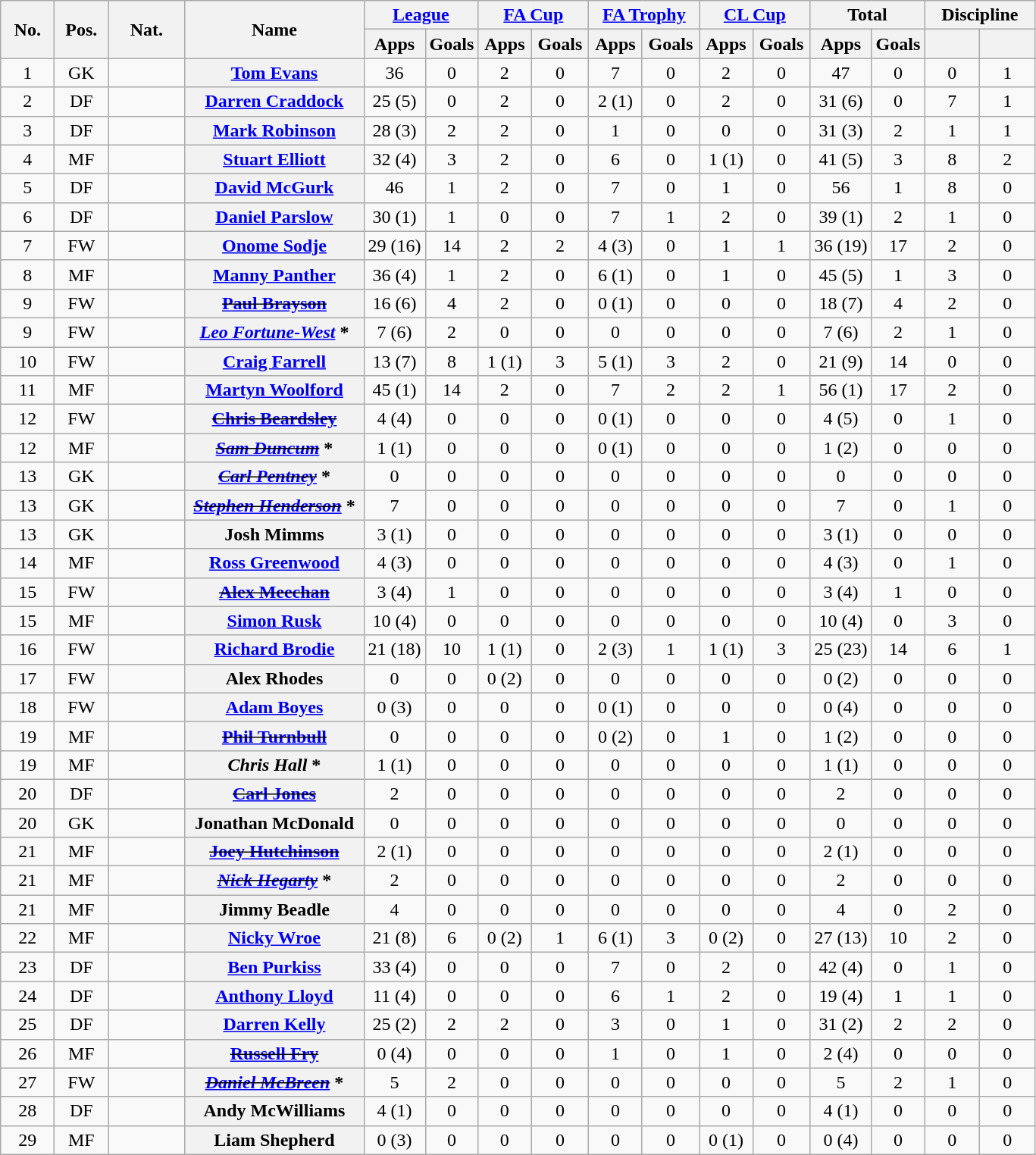<table class="wikitable plainrowheaders" style="text-align:center">
<tr>
<th rowspan=2 width=40>No.</th>
<th rowspan=2 width=40>Pos.</th>
<th rowspan=2 width=60>Nat.</th>
<th rowspan=2 width=150 scope=col>Name</th>
<th colspan=2 width=90><a href='#'>League</a></th>
<th colspan=2 width=90><a href='#'>FA Cup</a></th>
<th colspan=2 width=90><a href='#'>FA Trophy</a></th>
<th colspan=2 width=90><a href='#'>CL Cup</a></th>
<th colspan=2 width=90>Total</th>
<th colspan=2 width=90>Discipline</th>
</tr>
<tr>
<th scope=col>Apps</th>
<th scope=col>Goals</th>
<th scope=col>Apps</th>
<th scope=col>Goals</th>
<th scope=col>Apps</th>
<th scope=col>Goals</th>
<th scope=col>Apps</th>
<th scope=col>Goals</th>
<th scope=col>Apps</th>
<th scope=col>Goals</th>
<th scope=col></th>
<th scope=col></th>
</tr>
<tr>
<td>1</td>
<td>GK</td>
<td align=left></td>
<th scope=row><a href='#'>Tom Evans</a></th>
<td>36</td>
<td>0</td>
<td>2</td>
<td>0</td>
<td>7</td>
<td>0</td>
<td>2</td>
<td>0</td>
<td>47</td>
<td>0</td>
<td>0</td>
<td>1</td>
</tr>
<tr>
<td>2</td>
<td>DF</td>
<td align=left></td>
<th scope=row><a href='#'>Darren Craddock</a></th>
<td>25 (5)</td>
<td>0</td>
<td>2</td>
<td>0</td>
<td>2 (1)</td>
<td>0</td>
<td>2</td>
<td>0</td>
<td>31 (6)</td>
<td>0</td>
<td>7</td>
<td>1</td>
</tr>
<tr>
<td>3</td>
<td>DF</td>
<td align=left></td>
<th scope=row><a href='#'>Mark Robinson</a></th>
<td>28 (3)</td>
<td>2</td>
<td>2</td>
<td>0</td>
<td>1</td>
<td>0</td>
<td>0</td>
<td>0</td>
<td>31 (3)</td>
<td>2</td>
<td>1</td>
<td>1</td>
</tr>
<tr>
<td>4</td>
<td>MF</td>
<td align=left></td>
<th scope=row><a href='#'>Stuart Elliott</a></th>
<td>32 (4)</td>
<td>3</td>
<td>2</td>
<td>0</td>
<td>6</td>
<td>0</td>
<td>1 (1)</td>
<td>0</td>
<td>41 (5)</td>
<td>3</td>
<td>8</td>
<td>2</td>
</tr>
<tr>
<td>5</td>
<td>DF</td>
<td align=left></td>
<th scope=row><a href='#'>David McGurk</a></th>
<td>46</td>
<td>1</td>
<td>2</td>
<td>0</td>
<td>7</td>
<td>0</td>
<td>1</td>
<td>0</td>
<td>56</td>
<td>1</td>
<td>8</td>
<td>0</td>
</tr>
<tr>
<td>6</td>
<td>DF</td>
<td align=left></td>
<th scope=row><a href='#'>Daniel Parslow</a></th>
<td>30 (1)</td>
<td>1</td>
<td>0</td>
<td>0</td>
<td>7</td>
<td>1</td>
<td>2</td>
<td>0</td>
<td>39 (1)</td>
<td>2</td>
<td>1</td>
<td>0</td>
</tr>
<tr>
<td>7</td>
<td>FW</td>
<td align=left></td>
<th scope=row><a href='#'>Onome Sodje</a></th>
<td>29 (16)</td>
<td>14</td>
<td>2</td>
<td>2</td>
<td>4 (3)</td>
<td>0</td>
<td>1</td>
<td>1</td>
<td>36 (19)</td>
<td>17</td>
<td>2</td>
<td>0</td>
</tr>
<tr>
<td>8</td>
<td>MF</td>
<td align=left></td>
<th scope=row><a href='#'>Manny Panther</a></th>
<td>36 (4)</td>
<td>1</td>
<td>2</td>
<td>0</td>
<td>6 (1)</td>
<td>0</td>
<td>1</td>
<td>0</td>
<td>45 (5)</td>
<td>1</td>
<td>3</td>
<td>0</td>
</tr>
<tr>
<td>9</td>
<td>FW</td>
<td align=left></td>
<th scope=row><s><a href='#'>Paul Brayson</a></s> </th>
<td>16 (6)</td>
<td>4</td>
<td>2</td>
<td>0</td>
<td>0 (1)</td>
<td>0</td>
<td>0</td>
<td>0</td>
<td>18 (7)</td>
<td>4</td>
<td>2</td>
<td>0</td>
</tr>
<tr>
<td>9</td>
<td>FW</td>
<td align=left></td>
<th scope=row><em><a href='#'>Leo Fortune-West</a></em> *</th>
<td>7 (6)</td>
<td>2</td>
<td>0</td>
<td>0</td>
<td>0</td>
<td>0</td>
<td>0</td>
<td>0</td>
<td>7 (6)</td>
<td>2</td>
<td>1</td>
<td>0</td>
</tr>
<tr>
<td>10</td>
<td>FW</td>
<td align=left></td>
<th scope=row><a href='#'>Craig Farrell</a></th>
<td>13 (7)</td>
<td>8</td>
<td>1 (1)</td>
<td>3</td>
<td>5 (1)</td>
<td>3</td>
<td>2</td>
<td>0</td>
<td>21 (9)</td>
<td>14</td>
<td>0</td>
<td>0</td>
</tr>
<tr>
<td>11</td>
<td>MF</td>
<td align=left></td>
<th scope=row><a href='#'>Martyn Woolford</a></th>
<td>45 (1)</td>
<td>14</td>
<td>2</td>
<td>0</td>
<td>7</td>
<td>2</td>
<td>2</td>
<td>1</td>
<td>56 (1)</td>
<td>17</td>
<td>2</td>
<td>0</td>
</tr>
<tr>
<td>12</td>
<td>FW</td>
<td align=left></td>
<th scope=row><s><a href='#'>Chris Beardsley</a></s> </th>
<td>4 (4)</td>
<td>0</td>
<td>0</td>
<td>0</td>
<td>0 (1)</td>
<td>0</td>
<td>0</td>
<td>0</td>
<td>4 (5)</td>
<td>0</td>
<td>1</td>
<td>0</td>
</tr>
<tr>
<td>12</td>
<td>MF</td>
<td align=left></td>
<th scope=row><em><s><a href='#'>Sam Duncum</a></s></em> * </th>
<td>1 (1)</td>
<td>0</td>
<td>0</td>
<td>0</td>
<td>0 (1)</td>
<td>0</td>
<td>0</td>
<td>0</td>
<td>1 (2)</td>
<td>0</td>
<td>0</td>
<td>0</td>
</tr>
<tr>
<td>13</td>
<td>GK</td>
<td align=left></td>
<th scope=row><em><s><a href='#'>Carl Pentney</a></s></em> * </th>
<td>0</td>
<td>0</td>
<td>0</td>
<td>0</td>
<td>0</td>
<td>0</td>
<td>0</td>
<td>0</td>
<td>0</td>
<td>0</td>
<td>0</td>
<td>0</td>
</tr>
<tr>
<td>13</td>
<td>GK</td>
<td align=left></td>
<th scope=row><em><s><a href='#'>Stephen Henderson</a></s></em> * </th>
<td>7</td>
<td>0</td>
<td>0</td>
<td>0</td>
<td>0</td>
<td>0</td>
<td>0</td>
<td>0</td>
<td>7</td>
<td>0</td>
<td>1</td>
<td>0</td>
</tr>
<tr>
<td>13</td>
<td>GK</td>
<td align=left></td>
<th scope=row>Josh Mimms</th>
<td>3 (1)</td>
<td>0</td>
<td>0</td>
<td>0</td>
<td>0</td>
<td>0</td>
<td>0</td>
<td>0</td>
<td>3 (1)</td>
<td>0</td>
<td>0</td>
<td>0</td>
</tr>
<tr>
<td>14</td>
<td>MF</td>
<td align=left></td>
<th scope=row><a href='#'>Ross Greenwood</a></th>
<td>4 (3)</td>
<td>0</td>
<td>0</td>
<td>0</td>
<td>0</td>
<td>0</td>
<td>0</td>
<td>0</td>
<td>4 (3)</td>
<td>0</td>
<td>1</td>
<td>0</td>
</tr>
<tr>
<td>15</td>
<td>FW</td>
<td align=left></td>
<th scope=row><s><a href='#'>Alex Meechan</a></s> </th>
<td>3 (4)</td>
<td>1</td>
<td>0</td>
<td>0</td>
<td>0</td>
<td>0</td>
<td>0</td>
<td>0</td>
<td>3 (4)</td>
<td>1</td>
<td>0</td>
<td>0</td>
</tr>
<tr>
<td>15</td>
<td>MF</td>
<td align=left></td>
<th scope=row><a href='#'>Simon Rusk</a></th>
<td>10 (4)</td>
<td>0</td>
<td>0</td>
<td>0</td>
<td>0</td>
<td>0</td>
<td>0</td>
<td>0</td>
<td>10 (4)</td>
<td>0</td>
<td>3</td>
<td>0</td>
</tr>
<tr>
<td>16</td>
<td>FW</td>
<td align=left></td>
<th scope=row><a href='#'>Richard Brodie</a></th>
<td>21 (18)</td>
<td>10</td>
<td>1 (1)</td>
<td>0</td>
<td>2 (3)</td>
<td>1</td>
<td>1 (1)</td>
<td>3</td>
<td>25 (23)</td>
<td>14</td>
<td>6</td>
<td>1</td>
</tr>
<tr>
<td>17</td>
<td>FW</td>
<td align=left></td>
<th scope=row>Alex Rhodes</th>
<td>0</td>
<td>0</td>
<td>0 (2)</td>
<td>0</td>
<td>0</td>
<td>0</td>
<td>0</td>
<td>0</td>
<td>0 (2)</td>
<td>0</td>
<td>0</td>
<td>0</td>
</tr>
<tr>
<td>18</td>
<td>FW</td>
<td align=left></td>
<th scope=row><a href='#'>Adam Boyes</a></th>
<td>0 (3)</td>
<td>0</td>
<td>0</td>
<td>0</td>
<td>0 (1)</td>
<td>0</td>
<td>0</td>
<td>0</td>
<td>0 (4)</td>
<td>0</td>
<td>0</td>
<td>0</td>
</tr>
<tr>
<td>19</td>
<td>MF</td>
<td align=left></td>
<th scope=row><s><a href='#'>Phil Turnbull</a></s> </th>
<td>0</td>
<td>0</td>
<td>0</td>
<td>0</td>
<td>0 (2)</td>
<td>0</td>
<td>1</td>
<td>0</td>
<td>1 (2)</td>
<td>0</td>
<td>0</td>
<td>0</td>
</tr>
<tr>
<td>19</td>
<td>MF</td>
<td align=left></td>
<th scope=row><em>Chris Hall</em> *</th>
<td>1 (1)</td>
<td>0</td>
<td>0</td>
<td>0</td>
<td>0</td>
<td>0</td>
<td>0</td>
<td>0</td>
<td>1 (1)</td>
<td>0</td>
<td>0</td>
<td>0</td>
</tr>
<tr>
<td>20</td>
<td>DF</td>
<td align=left></td>
<th scope=row><s><a href='#'>Carl Jones</a></s> </th>
<td>2</td>
<td>0</td>
<td>0</td>
<td>0</td>
<td>0</td>
<td>0</td>
<td>0</td>
<td>0</td>
<td>2</td>
<td>0</td>
<td>0</td>
<td>0</td>
</tr>
<tr>
<td>20</td>
<td>GK</td>
<td align=left></td>
<th scope=row>Jonathan McDonald</th>
<td>0</td>
<td>0</td>
<td>0</td>
<td>0</td>
<td>0</td>
<td>0</td>
<td>0</td>
<td>0</td>
<td>0</td>
<td>0</td>
<td>0</td>
<td>0</td>
</tr>
<tr>
<td>21</td>
<td>MF</td>
<td align=left></td>
<th scope=row><s><a href='#'>Joey Hutchinson</a></s> </th>
<td>2 (1)</td>
<td>0</td>
<td>0</td>
<td>0</td>
<td>0</td>
<td>0</td>
<td>0</td>
<td>0</td>
<td>2 (1)</td>
<td>0</td>
<td>0</td>
<td>0</td>
</tr>
<tr>
<td>21</td>
<td>MF</td>
<td align=left></td>
<th scope=row><s><em><a href='#'>Nick Hegarty</a></em></s> * </th>
<td>2</td>
<td>0</td>
<td>0</td>
<td>0</td>
<td>0</td>
<td>0</td>
<td>0</td>
<td>0</td>
<td>2</td>
<td>0</td>
<td>0</td>
<td>0</td>
</tr>
<tr>
<td>21</td>
<td>MF</td>
<td align=left></td>
<th scope=row>Jimmy Beadle</th>
<td>4</td>
<td>0</td>
<td>0</td>
<td>0</td>
<td>0</td>
<td>0</td>
<td>0</td>
<td>0</td>
<td>4</td>
<td>0</td>
<td>2</td>
<td>0</td>
</tr>
<tr>
<td>22</td>
<td>MF</td>
<td align=left></td>
<th scope=row><a href='#'>Nicky Wroe</a></th>
<td>21 (8)</td>
<td>6</td>
<td>0 (2)</td>
<td>1</td>
<td>6 (1)</td>
<td>3</td>
<td>0 (2)</td>
<td>0</td>
<td>27 (13)</td>
<td>10</td>
<td>2</td>
<td>0</td>
</tr>
<tr>
<td>23</td>
<td>DF</td>
<td align=left></td>
<th scope=row><a href='#'>Ben Purkiss</a></th>
<td>33 (4)</td>
<td>0</td>
<td>0</td>
<td>0</td>
<td>7</td>
<td>0</td>
<td>2</td>
<td>0</td>
<td>42 (4)</td>
<td>0</td>
<td>1</td>
<td>0</td>
</tr>
<tr>
<td>24</td>
<td>DF</td>
<td align=left></td>
<th scope=row><a href='#'>Anthony Lloyd</a></th>
<td>11 (4)</td>
<td>0</td>
<td>0</td>
<td>0</td>
<td>6</td>
<td>1</td>
<td>2</td>
<td>0</td>
<td>19 (4)</td>
<td>1</td>
<td>1</td>
<td>0</td>
</tr>
<tr>
<td>25</td>
<td>DF</td>
<td align=left></td>
<th scope=row><a href='#'>Darren Kelly</a></th>
<td>25 (2)</td>
<td>2</td>
<td>2</td>
<td>0</td>
<td>3</td>
<td>0</td>
<td>1</td>
<td>0</td>
<td>31 (2)</td>
<td>2</td>
<td>2</td>
<td>0</td>
</tr>
<tr>
<td>26</td>
<td>MF</td>
<td align=left></td>
<th scope=row><s><a href='#'>Russell Fry</a></s> </th>
<td>0 (4)</td>
<td>0</td>
<td>0</td>
<td>0</td>
<td>1</td>
<td>0</td>
<td>1</td>
<td>0</td>
<td>2 (4)</td>
<td>0</td>
<td>0</td>
<td>0</td>
</tr>
<tr>
<td>27</td>
<td>FW</td>
<td align=left></td>
<th scope=row><s><em><a href='#'>Daniel McBreen</a></em></s> * </th>
<td>5</td>
<td>2</td>
<td>0</td>
<td>0</td>
<td>0</td>
<td>0</td>
<td>0</td>
<td>0</td>
<td>5</td>
<td>2</td>
<td>1</td>
<td>0</td>
</tr>
<tr>
<td>28</td>
<td>DF</td>
<td align=left></td>
<th scope=row>Andy McWilliams</th>
<td>4 (1)</td>
<td>0</td>
<td>0</td>
<td>0</td>
<td>0</td>
<td>0</td>
<td>0</td>
<td>0</td>
<td>4 (1)</td>
<td>0</td>
<td>0</td>
<td>0</td>
</tr>
<tr>
<td>29</td>
<td>MF</td>
<td align=left></td>
<th scope=row>Liam Shepherd</th>
<td>0 (3)</td>
<td>0</td>
<td>0</td>
<td>0</td>
<td>0</td>
<td>0</td>
<td>0 (1)</td>
<td>0</td>
<td>0 (4)</td>
<td>0</td>
<td>0</td>
<td>0</td>
</tr>
</table>
